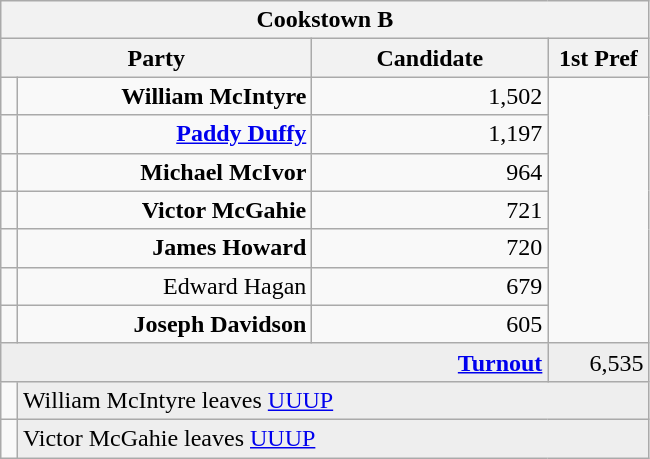<table class="wikitable">
<tr>
<th colspan="4" align="center">Cookstown B</th>
</tr>
<tr>
<th colspan="2" align="center" width=200>Party</th>
<th width=150>Candidate</th>
<th width=60>1st Pref</th>
</tr>
<tr>
<td></td>
<td align="right"><strong>William McIntyre</strong></td>
<td align="right">1,502</td>
</tr>
<tr>
<td></td>
<td align="right"><strong><a href='#'>Paddy Duffy</a></strong></td>
<td align="right">1,197</td>
</tr>
<tr>
<td></td>
<td align="right"><strong>Michael McIvor</strong></td>
<td align="right">964</td>
</tr>
<tr>
<td></td>
<td align="right"><strong>Victor McGahie</strong></td>
<td align="right">721</td>
</tr>
<tr>
<td></td>
<td align="right"><strong>James Howard</strong></td>
<td align="right">720</td>
</tr>
<tr>
<td></td>
<td align="right">Edward Hagan</td>
<td align="right">679</td>
</tr>
<tr>
<td></td>
<td align="right"><strong>Joseph Davidson</strong></td>
<td align="right">605</td>
</tr>
<tr bgcolor="EEEEEE">
<td colspan=3 align="right"><strong><a href='#'>Turnout</a></strong></td>
<td align="right">6,535</td>
</tr>
<tr>
<td bgcolor=></td>
<td colspan=3 bgcolor="EEEEEE">William McIntyre leaves <a href='#'>UUUP</a></td>
</tr>
<tr>
<td bgcolor=></td>
<td colspan=3 bgcolor="EEEEEE">Victor McGahie leaves <a href='#'>UUUP</a></td>
</tr>
</table>
